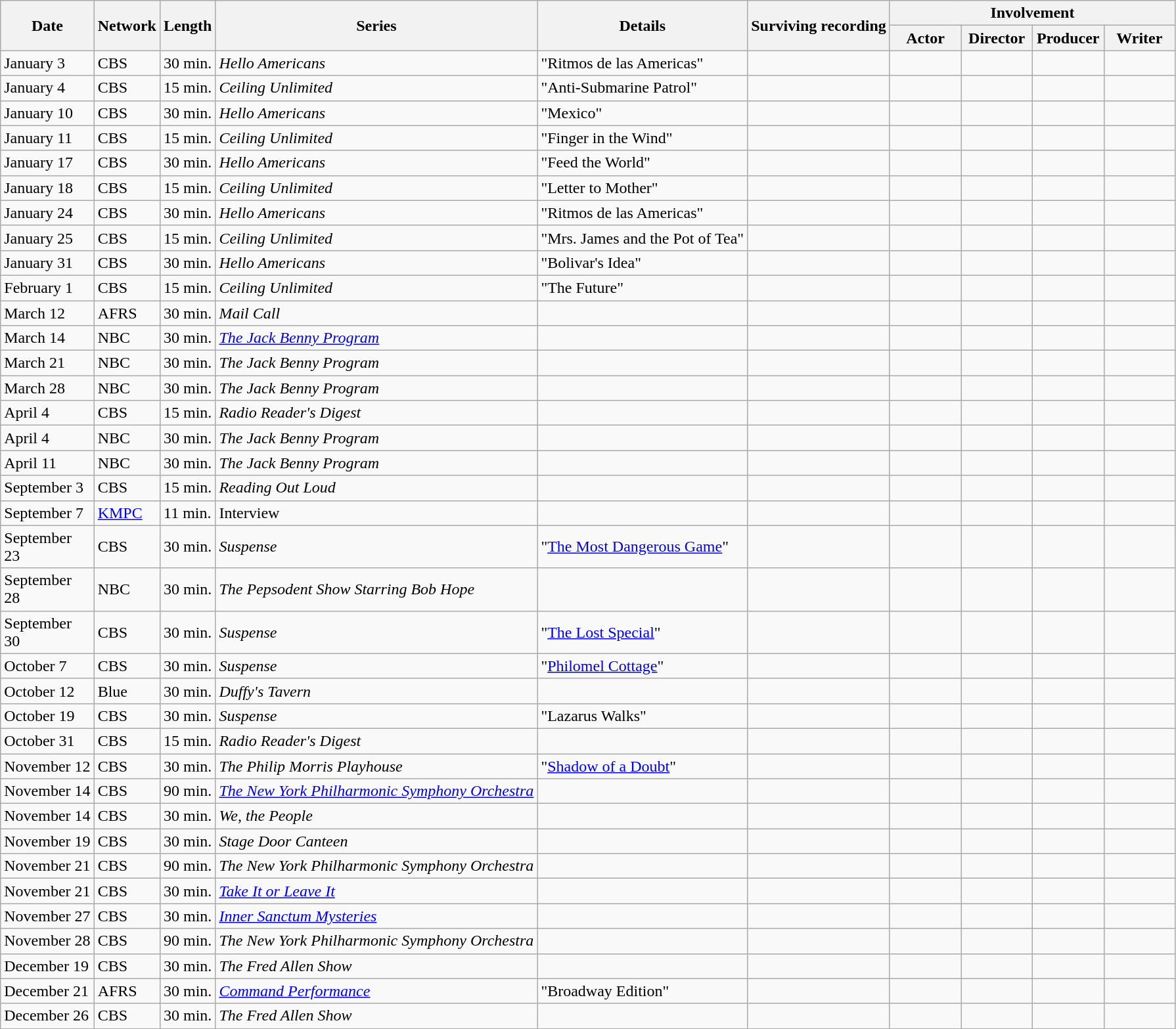<table class="wikitable">
<tr>
<th rowspan="2" style="width:33px;">Date</th>
<th rowspan="2">Network</th>
<th rowspan="2">Length</th>
<th rowspan="2">Series</th>
<th rowspan="2">Details</th>
<th rowspan="2">Surviving recording</th>
<th colspan="4">Involvement</th>
</tr>
<tr>
<th width=65>Actor</th>
<th width=65>Director</th>
<th width=65>Producer</th>
<th width=65>Writer</th>
</tr>
<tr style="text-align:center;">
<td style="text-align:left;">January 3</td>
<td style="text-align:left;">CBS</td>
<td style="text-align:left;">30 min.</td>
<td style="text-align:left;"><em>Hello Americans</em></td>
<td style="text-align:left;">"Ritmos de las Americas" </td>
<td></td>
<td></td>
<td></td>
<td></td>
<td></td>
</tr>
<tr style="text-align:center;">
<td style="text-align:left;">January 4</td>
<td style="text-align:left;">CBS</td>
<td style="text-align:left;">15 min.</td>
<td style="text-align:left;"><em>Ceiling Unlimited</em></td>
<td style="text-align:left;">"Anti-Submarine Patrol" </td>
<td></td>
<td></td>
<td></td>
<td></td>
<td></td>
</tr>
<tr style="text-align:center;">
<td style="text-align:left;">January 10</td>
<td style="text-align:left;">CBS</td>
<td style="text-align:left;">30 min.</td>
<td style="text-align:left;"><em>Hello Americans</em></td>
<td style="text-align:left;">"Mexico" </td>
<td></td>
<td></td>
<td></td>
<td></td>
<td></td>
</tr>
<tr style="text-align:center;">
<td style="text-align:left;">January 11</td>
<td style="text-align:left;">CBS</td>
<td style="text-align:left;">15 min.</td>
<td style="text-align:left;"><em>Ceiling Unlimited</em></td>
<td style="text-align:left;">"Finger in the Wind" </td>
<td></td>
<td></td>
<td></td>
<td></td>
<td></td>
</tr>
<tr style="text-align:center;">
<td style="text-align:left;">January 17</td>
<td style="text-align:left;">CBS</td>
<td style="text-align:left;">30 min.</td>
<td style="text-align:left;"><em>Hello Americans</em></td>
<td style="text-align:left;">"Feed the World" </td>
<td></td>
<td></td>
<td></td>
<td></td>
<td></td>
</tr>
<tr style="text-align:center;">
<td style="text-align:left;">January 18</td>
<td style="text-align:left;">CBS</td>
<td style="text-align:left;">15 min.</td>
<td style="text-align:left;"><em>Ceiling Unlimited</em></td>
<td style="text-align:left;">"Letter to Mother" </td>
<td></td>
<td></td>
<td></td>
<td></td>
<td></td>
</tr>
<tr style="text-align:center;">
<td style="text-align:left;">January 24</td>
<td style="text-align:left;">CBS</td>
<td style="text-align:left;">30 min.</td>
<td style="text-align:left;"><em>Hello Americans</em></td>
<td style="text-align:left;">"Ritmos de las Americas" </td>
<td></td>
<td></td>
<td></td>
<td></td>
<td></td>
</tr>
<tr style="text-align:center;">
<td style="text-align:left;">January 25</td>
<td style="text-align:left;">CBS</td>
<td style="text-align:left;">15 min.</td>
<td style="text-align:left;"><em>Ceiling Unlimited</em></td>
<td style="text-align:left;">"Mrs. James and the Pot of Tea" </td>
<td></td>
<td></td>
<td></td>
<td></td>
<td></td>
</tr>
<tr style="text-align:center;">
<td style="text-align:left;">January 31</td>
<td style="text-align:left;">CBS</td>
<td style="text-align:left;">30 min.</td>
<td style="text-align:left;"><em>Hello Americans</em></td>
<td style="text-align:left;">"Bolivar's Idea" </td>
<td></td>
<td></td>
<td></td>
<td></td>
<td></td>
</tr>
<tr style="text-align:center;">
<td style="text-align:left;">February 1</td>
<td style="text-align:left;">CBS</td>
<td style="text-align:left;">15 min.</td>
<td style="text-align:left;"><em>Ceiling Unlimited</em></td>
<td style="text-align:left;">"The Future"</td>
<td></td>
<td></td>
<td></td>
<td></td>
<td></td>
</tr>
<tr style="text-align:center;">
<td style="text-align:left;">March 12</td>
<td style="text-align:left;">AFRS</td>
<td style="text-align:left;">30 min.</td>
<td style="text-align:left;"><em>Mail Call</em></td>
<td style="text-align:left;"> </td>
<td></td>
<td></td>
<td></td>
<td></td>
<td></td>
</tr>
<tr style="text-align:center;">
<td style="text-align:left;">March 14</td>
<td style="text-align:left;">NBC</td>
<td style="text-align:left;">30 min.</td>
<td style="text-align:left;"><em><a href='#'>The Jack Benny Program</a></em></td>
<td style="text-align:left;"> </td>
<td></td>
<td></td>
<td></td>
<td></td>
<td></td>
</tr>
<tr style="text-align:center;">
<td style="text-align:left;">March 21</td>
<td style="text-align:left;">NBC</td>
<td style="text-align:left;">30 min.</td>
<td style="text-align:left;"><em>The Jack Benny Program</em></td>
<td style="text-align:left;"> </td>
<td></td>
<td></td>
<td></td>
<td></td>
<td></td>
</tr>
<tr style="text-align:center;">
<td style="text-align:left;">March 28</td>
<td style="text-align:left;">NBC</td>
<td style="text-align:left;">30 min.</td>
<td style="text-align:left;"><em>The Jack Benny Program</em></td>
<td style="text-align:left;"> </td>
<td></td>
<td></td>
<td></td>
<td></td>
<td></td>
</tr>
<tr style="text-align:center;">
<td style="text-align:left;">April 4</td>
<td style="text-align:left;">CBS</td>
<td style="text-align:left;">15 min.</td>
<td style="text-align:left;"><em>Radio Reader's Digest</em></td>
<td style="text-align:left;"> </td>
<td></td>
<td></td>
<td></td>
<td></td>
<td></td>
</tr>
<tr style="text-align:center;">
<td style="text-align:left;">April 4</td>
<td style="text-align:left;">NBC</td>
<td style="text-align:left;">30 min.</td>
<td style="text-align:left;"><em>The Jack Benny Program</em></td>
<td style="text-align:left;"> </td>
<td></td>
<td></td>
<td></td>
<td></td>
<td></td>
</tr>
<tr style="text-align:center;">
<td style="text-align:left;">April 11</td>
<td style="text-align:left;">NBC</td>
<td style="text-align:left;">30 min.</td>
<td style="text-align:left;"><em>The Jack Benny Program</em></td>
<td style="text-align:left;"> </td>
<td></td>
<td></td>
<td></td>
<td></td>
<td></td>
</tr>
<tr style="text-align:center;">
<td style="text-align:left;">September 3</td>
<td style="text-align:left;">CBS</td>
<td style="text-align:left;">15 min.</td>
<td style="text-align:left;"><em>Reading Out Loud</em></td>
<td style="text-align:left;"> </td>
<td></td>
<td></td>
<td></td>
<td></td>
<td></td>
</tr>
<tr style="text-align:center;">
<td style="text-align:left;">September 7</td>
<td style="text-align:left;"><a href='#'>KMPC</a></td>
<td style="text-align:left;">11 min.</td>
<td style="text-align:left;">Interview</td>
<td style="text-align:left;"> </td>
<td></td>
<td></td>
<td></td>
<td></td>
<td></td>
</tr>
<tr style="text-align:center;">
<td style="text-align:left;">September 23</td>
<td style="text-align:left;">CBS</td>
<td style="text-align:left;">30 min.</td>
<td style="text-align:left;"><em>Suspense</em></td>
<td style="text-align:left;">"<a href='#'>The Most Dangerous Game</a>" </td>
<td></td>
<td></td>
<td></td>
<td></td>
<td></td>
</tr>
<tr style="text-align:center;">
<td style="text-align:left;">September 28</td>
<td style="text-align:left;">NBC</td>
<td style="text-align:left;">30 min.</td>
<td style="text-align:left;"><em>The Pepsodent Show Starring Bob Hope</em></td>
<td style="text-align:left;"> </td>
<td></td>
<td></td>
<td></td>
<td></td>
<td></td>
</tr>
<tr style="text-align:center;">
<td style="text-align:left;">September 30</td>
<td style="text-align:left;">CBS</td>
<td style="text-align:left;">30 min.</td>
<td style="text-align:left;"><em>Suspense</em></td>
<td style="text-align:left;">"<a href='#'>The Lost Special</a>" </td>
<td></td>
<td></td>
<td></td>
<td></td>
<td></td>
</tr>
<tr style="text-align:center;">
<td style="text-align:left;">October 7</td>
<td style="text-align:left;">CBS</td>
<td style="text-align:left;">30 min.</td>
<td style="text-align:left;"><em>Suspense</em></td>
<td style="text-align:left;">"<a href='#'>Philomel Cottage</a>" </td>
<td></td>
<td></td>
<td></td>
<td></td>
<td></td>
</tr>
<tr style="text-align:center;">
<td style="text-align:left;">October 12</td>
<td style="text-align:left;">Blue</td>
<td style="text-align:left;">30 min.</td>
<td style="text-align:left;"><em>Duffy's Tavern</em></td>
<td style="text-align:left;"> </td>
<td></td>
<td></td>
<td></td>
<td></td>
<td></td>
</tr>
<tr style="text-align:center;">
<td style="text-align:left;">October 19</td>
<td style="text-align:left;">CBS</td>
<td style="text-align:left;">30 min.</td>
<td style="text-align:left;"><em>Suspense</em></td>
<td style="text-align:left;">"Lazarus Walks" </td>
<td></td>
<td></td>
<td></td>
<td></td>
<td></td>
</tr>
<tr style="text-align:center;">
<td style="text-align:left;">October 31</td>
<td style="text-align:left;">CBS</td>
<td style="text-align:left;">15 min.</td>
<td style="text-align:left;"><em>Radio Reader's Digest</em></td>
<td style="text-align:left;"> </td>
<td></td>
<td></td>
<td></td>
<td></td>
<td></td>
</tr>
<tr style="text-align:center;">
<td style="text-align:left;">November 12</td>
<td style="text-align:left;">CBS</td>
<td style="text-align:left;">30 min.</td>
<td style="text-align:left;"><em>The Philip Morris Playhouse</em></td>
<td style="text-align:left;">"<a href='#'>Shadow of a Doubt</a>"</td>
<td></td>
<td></td>
<td></td>
<td></td>
<td></td>
</tr>
<tr style="text-align:center;">
<td style="text-align:left;">November 14</td>
<td style="text-align:left;">CBS</td>
<td style="text-align:left;">90 min.</td>
<td style="text-align:left;"><em><a href='#'>The New York Philharmonic Symphony Orchestra</a></em></td>
<td style="text-align:left;"> </td>
<td></td>
<td></td>
<td></td>
<td></td>
<td></td>
</tr>
<tr style="text-align:center;">
<td style="text-align:left;">November 14</td>
<td style="text-align:left;">CBS</td>
<td style="text-align:left;">30 min.</td>
<td style="text-align:left;"><em>We, the People</em></td>
<td style="text-align:left;"> </td>
<td></td>
<td></td>
<td></td>
<td></td>
<td></td>
</tr>
<tr style="text-align:center;">
<td style="text-align:left;">November 19</td>
<td style="text-align:left;">CBS</td>
<td style="text-align:left;">30 min.</td>
<td style="text-align:left;"><em>Stage Door Canteen</em></td>
<td style="text-align:left;"> </td>
<td></td>
<td></td>
<td></td>
<td></td>
<td></td>
</tr>
<tr style="text-align:center;">
<td style="text-align:left;">November 21</td>
<td style="text-align:left;">CBS</td>
<td style="text-align:left;">90 min.</td>
<td style="text-align:left;"><em>The New York Philharmonic Symphony Orchestra</em></td>
<td style="text-align:left;"> </td>
<td></td>
<td></td>
<td></td>
<td></td>
<td></td>
</tr>
<tr style="text-align:center;">
<td style="text-align:left;">November 21</td>
<td style="text-align:left;">CBS</td>
<td style="text-align:left;">30 min.</td>
<td style="text-align:left;"><em><a href='#'>Take It or Leave It</a></em></td>
<td style="text-align:left;"> </td>
<td></td>
<td></td>
<td></td>
<td></td>
<td></td>
</tr>
<tr style="text-align:center;">
<td style="text-align:left;">November 27</td>
<td style="text-align:left;">CBS</td>
<td style="text-align:left;">30 min.</td>
<td style="text-align:left;"><em><a href='#'>Inner Sanctum Mysteries</a></em></td>
<td style="text-align:left;"> </td>
<td></td>
<td></td>
<td></td>
<td></td>
<td></td>
</tr>
<tr style="text-align:center;">
<td style="text-align:left;">November 28</td>
<td style="text-align:left;">CBS</td>
<td style="text-align:left;">90 min.</td>
<td style="text-align:left;"><em>The New York Philharmonic Symphony Orchestra</em></td>
<td style="text-align:left;"> </td>
<td></td>
<td></td>
<td></td>
<td></td>
<td></td>
</tr>
<tr style="text-align:center;">
<td style="text-align:left;">December 19</td>
<td style="text-align:left;">CBS</td>
<td style="text-align:left;">30 min.</td>
<td style="text-align:left;"><em>The Fred Allen Show</em></td>
<td style="text-align:left;"> </td>
<td></td>
<td></td>
<td></td>
<td></td>
<td></td>
</tr>
<tr style="text-align:center;">
<td style="text-align:left;">December 21</td>
<td style="text-align:left;">AFRS</td>
<td style="text-align:left;">30 min.</td>
<td style="text-align:left;"><em><a href='#'>Command Performance</a></em></td>
<td style="text-align:left;">"Broadway Edition" </td>
<td></td>
<td></td>
<td></td>
<td></td>
<td></td>
</tr>
<tr style="text-align:center;">
<td style="text-align:left;">December 26</td>
<td style="text-align:left;">CBS</td>
<td style="text-align:left;">30 min.</td>
<td style="text-align:left;"><em>The Fred Allen Show</em></td>
<td style="text-align:left;"> </td>
<td></td>
<td></td>
<td></td>
<td></td>
<td></td>
</tr>
</table>
